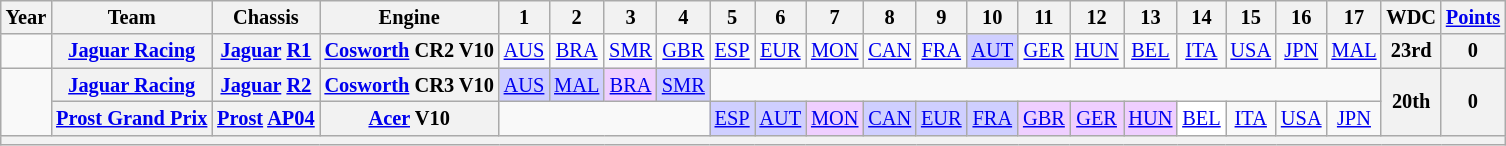<table class="wikitable" style="text-align:center; font-size:85%">
<tr>
<th>Year</th>
<th>Team</th>
<th>Chassis</th>
<th>Engine</th>
<th>1</th>
<th>2</th>
<th>3</th>
<th>4</th>
<th>5</th>
<th>6</th>
<th>7</th>
<th>8</th>
<th>9</th>
<th>10</th>
<th>11</th>
<th>12</th>
<th>13</th>
<th>14</th>
<th>15</th>
<th>16</th>
<th>17</th>
<th>WDC</th>
<th><a href='#'>Points</a></th>
</tr>
<tr>
<td></td>
<th nowrap><a href='#'>Jaguar Racing</a></th>
<th nowrap><a href='#'>Jaguar</a> <a href='#'>R1</a></th>
<th nowrap><a href='#'>Cosworth</a> CR2 V10</th>
<td><a href='#'>AUS</a></td>
<td><a href='#'>BRA</a></td>
<td><a href='#'>SMR</a></td>
<td><a href='#'>GBR</a></td>
<td><a href='#'>ESP</a></td>
<td><a href='#'>EUR</a></td>
<td><a href='#'>MON</a></td>
<td><a href='#'>CAN</a></td>
<td><a href='#'>FRA</a></td>
<td style="background:#CFCFFF"><a href='#'>AUT</a><br></td>
<td><a href='#'>GER</a></td>
<td><a href='#'>HUN</a></td>
<td><a href='#'>BEL</a></td>
<td><a href='#'>ITA</a></td>
<td><a href='#'>USA</a></td>
<td><a href='#'>JPN</a></td>
<td><a href='#'>MAL</a></td>
<th>23rd</th>
<th>0</th>
</tr>
<tr>
<td rowspan=2></td>
<th nowrap><a href='#'>Jaguar Racing</a></th>
<th nowrap><a href='#'>Jaguar</a> <a href='#'>R2</a></th>
<th nowrap><a href='#'>Cosworth</a> CR3 V10</th>
<td style="background:#CFCFFF"><a href='#'>AUS</a><br></td>
<td style="background:#CFCFFF"><a href='#'>MAL</a><br></td>
<td style="background:#EFCFFF"><a href='#'>BRA</a><br></td>
<td style="background:#CFCFFF"><a href='#'>SMR</a><br></td>
<td colspan=13></td>
<th rowspan=2>20th</th>
<th rowspan=2>0</th>
</tr>
<tr>
<th nowrap><a href='#'>Prost Grand Prix</a></th>
<th nowrap><a href='#'>Prost</a> <a href='#'>AP04</a></th>
<th nowrap><a href='#'>Acer</a> V10</th>
<td colspan=4></td>
<td style="background:#CFCFFF"><a href='#'>ESP</a><br></td>
<td style="background:#CFCFFF"><a href='#'>AUT</a><br></td>
<td style="background:#EFCFFF"><a href='#'>MON</a><br></td>
<td style="background:#CFCFFF"><a href='#'>CAN</a><br></td>
<td style="background:#CFCFFF"><a href='#'>EUR</a><br></td>
<td style="background:#CFCFFF"><a href='#'>FRA</a><br></td>
<td style="background:#EFCFFF"><a href='#'>GBR</a><br></td>
<td style="background:#EFCFFF"><a href='#'>GER</a><br></td>
<td style="background:#EFCFFF"><a href='#'>HUN</a><br></td>
<td style="background:#FFF"><a href='#'>BEL</a><br></td>
<td><a href='#'>ITA</a></td>
<td><a href='#'>USA</a></td>
<td><a href='#'>JPN</a></td>
</tr>
<tr>
<th colspan="23"></th>
</tr>
</table>
